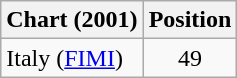<table class="wikitable plainrowheaders">
<tr>
<th scope="col">Chart (2001)</th>
<th scope="col">Position</th>
</tr>
<tr>
<td>Italy (<a href='#'>FIMI</a>)</td>
<td align="center">49</td>
</tr>
</table>
